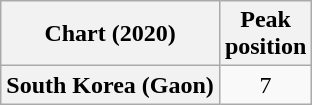<table class="wikitable plainrowheaders" style="text-align:center">
<tr>
<th>Chart (2020)</th>
<th>Peak<br>position</th>
</tr>
<tr>
<th scope="row">South Korea (Gaon)</th>
<td>7</td>
</tr>
</table>
